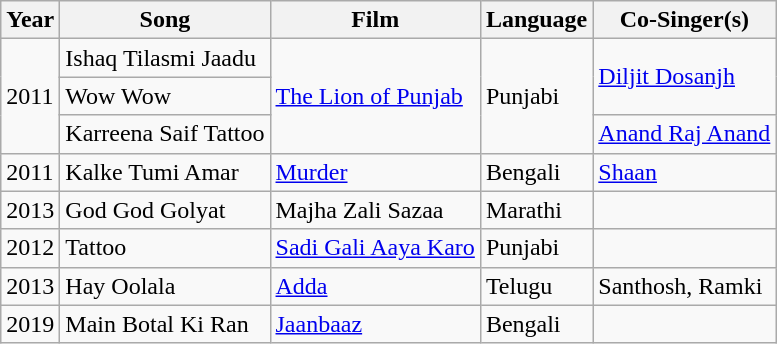<table class="wikitable sortable">
<tr>
<th>Year</th>
<th>Song</th>
<th>Film</th>
<th>Language</th>
<th>Co-Singer(s)</th>
</tr>
<tr>
<td rowspan="3">2011</td>
<td>Ishaq Tilasmi Jaadu</td>
<td rowspan=3><a href='#'>The Lion of Punjab</a></td>
<td rowspan=3>Punjabi</td>
<td rowspan=2><a href='#'>Diljit Dosanjh</a></td>
</tr>
<tr>
<td>Wow Wow</td>
</tr>
<tr>
<td>Karreena Saif Tattoo</td>
<td><a href='#'>Anand Raj Anand</a></td>
</tr>
<tr>
<td>2011</td>
<td>Kalke Tumi Amar</td>
<td><a href='#'>Murder</a></td>
<td>Bengali</td>
<td><a href='#'>Shaan</a></td>
</tr>
<tr>
<td>2013</td>
<td>God God Golyat</td>
<td>Majha Zali Sazaa</td>
<td>Marathi</td>
<td></td>
</tr>
<tr>
<td>2012</td>
<td>Tattoo</td>
<td><a href='#'>Sadi Gali Aaya Karo</a></td>
<td>Punjabi</td>
<td></td>
</tr>
<tr>
<td>2013</td>
<td>Hay Oolala</td>
<td><a href='#'>Adda</a></td>
<td>Telugu</td>
<td>Santhosh, Ramki</td>
</tr>
<tr>
<td>2019</td>
<td>Main Botal Ki Ran</td>
<td><a href='#'>Jaanbaaz</a></td>
<td>Bengali</td>
<td></td>
</tr>
</table>
